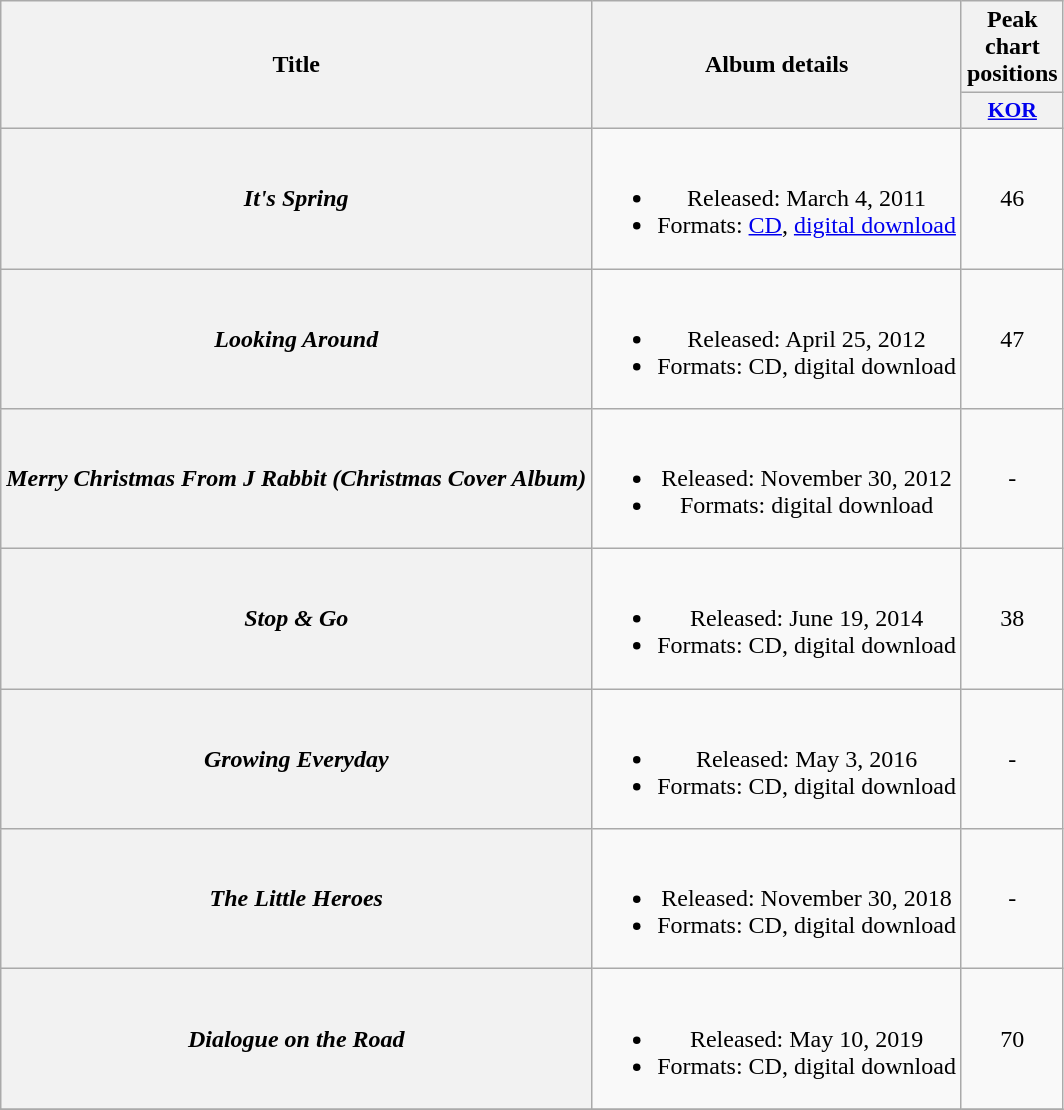<table class="wikitable plainrowheaders" style="text-align:center;">
<tr>
<th scope="col" rowspan="2">Title</th>
<th scope="col" rowspan="2">Album details</th>
<th scope="col" colspan="1">Peak chart positions</th>
</tr>
<tr>
<th style=width:3em;font-size:90%><a href='#'>KOR</a><br></th>
</tr>
<tr>
<th scope="row"><em>It's Spring</em></th>
<td><br><ul><li>Released: March 4, 2011 </li><li>Formats: <a href='#'>CD</a>, <a href='#'>digital download</a></li></ul></td>
<td>46</td>
</tr>
<tr>
<th scope="row"><em>Looking Around</em></th>
<td><br><ul><li>Released: April 25, 2012</li><li>Formats: CD, digital download</li></ul></td>
<td>47</td>
</tr>
<tr>
<th scope="row"><em>Merry Christmas From J Rabbit (Christmas Cover Album)</em></th>
<td><br><ul><li>Released: November 30, 2012</li><li>Formats: digital download</li></ul></td>
<td>-</td>
</tr>
<tr>
<th scope="row"><em>Stop & Go</em></th>
<td><br><ul><li>Released: June 19, 2014</li><li>Formats: CD, digital download</li></ul></td>
<td>38</td>
</tr>
<tr>
<th scope="row"><em>Growing Everyday</em></th>
<td><br><ul><li>Released: May 3, 2016</li><li>Formats: CD, digital download</li></ul></td>
<td>-</td>
</tr>
<tr>
<th scope="row"><em>The Little Heroes</em></th>
<td><br><ul><li>Released: November 30, 2018</li><li>Formats: CD, digital download</li></ul></td>
<td>-</td>
</tr>
<tr>
<th scope="row"><em>Dialogue on the Road</em></th>
<td><br><ul><li>Released: May 10, 2019</li><li>Formats: CD, digital download</li></ul></td>
<td>70</td>
</tr>
<tr>
</tr>
</table>
